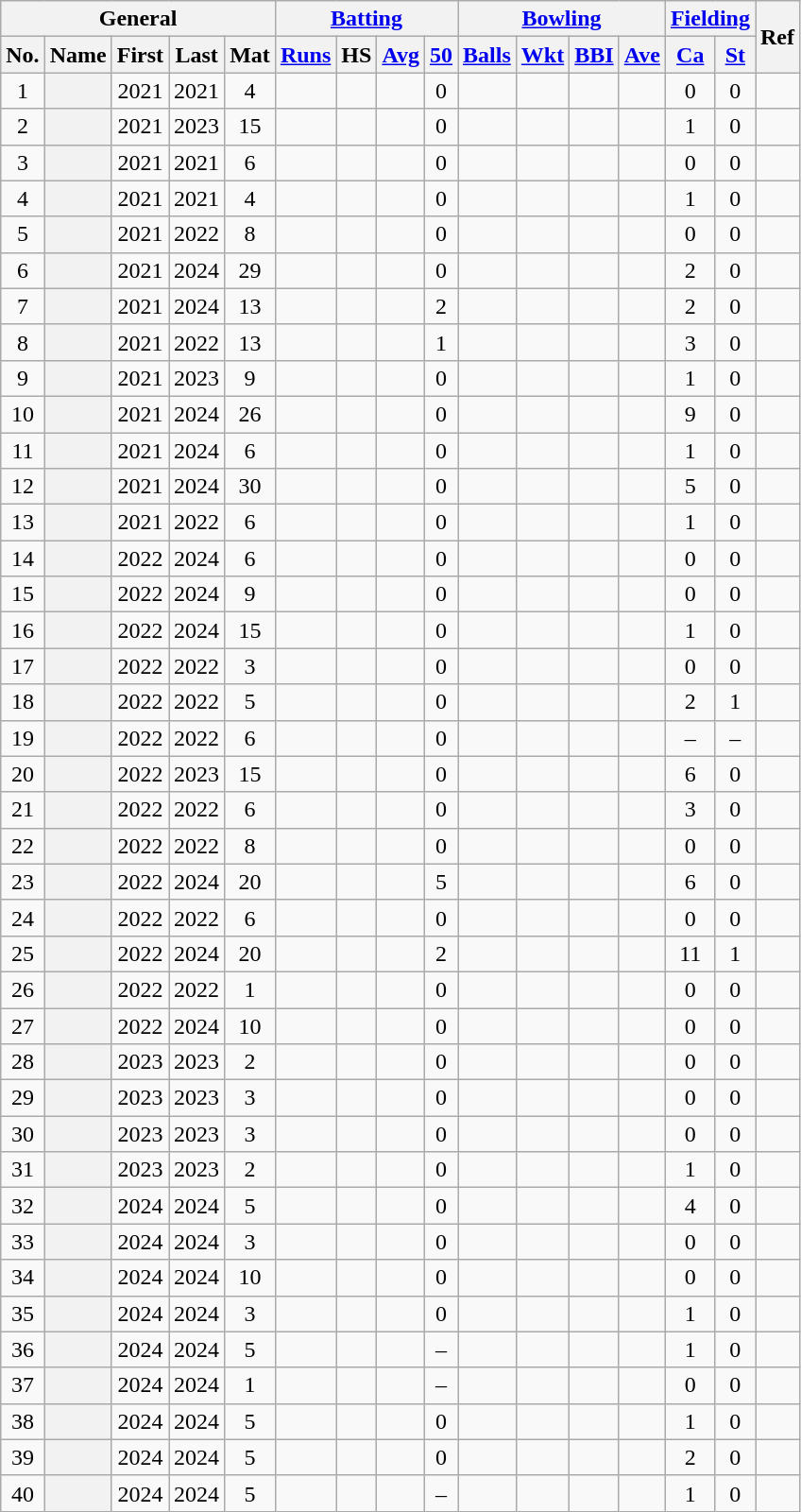<table class="wikitable plainrowheaders sortable">
<tr align="center">
<th scope="col" colspan=5 class="unsortable">General</th>
<th scope="col" colspan=4 class="unsortable"><a href='#'>Batting</a></th>
<th scope="col" colspan=4 class="unsortable"><a href='#'>Bowling</a></th>
<th scope="col" colspan=2 class="unsortable"><a href='#'>Fielding</a></th>
<th scope="col" rowspan=2 class="unsortable">Ref</th>
</tr>
<tr align="center">
<th scope="col">No.</th>
<th scope="col">Name</th>
<th scope="col">First</th>
<th scope="col">Last</th>
<th scope="col">Mat</th>
<th scope="col"><a href='#'>Runs</a></th>
<th scope="col">HS</th>
<th scope="col"><a href='#'>Avg</a></th>
<th scope="col"><a href='#'>50</a></th>
<th scope="col"><a href='#'>Balls</a></th>
<th scope="col"><a href='#'>Wkt</a></th>
<th scope="col"><a href='#'>BBI</a></th>
<th scope="col"><a href='#'>Ave</a></th>
<th scope="col"><a href='#'>Ca</a></th>
<th scope="col"><a href='#'>St</a></th>
</tr>
<tr align="center">
<td>1</td>
<th scope="row" align="left"></th>
<td>2021</td>
<td>2021</td>
<td>4</td>
<td></td>
<td></td>
<td></td>
<td>0</td>
<td></td>
<td></td>
<td></td>
<td></td>
<td>0</td>
<td>0</td>
<td></td>
</tr>
<tr align="center">
<td>2</td>
<th scope="row" align="left"></th>
<td>2021</td>
<td>2023</td>
<td>15</td>
<td></td>
<td></td>
<td></td>
<td>0</td>
<td></td>
<td></td>
<td></td>
<td></td>
<td>1</td>
<td>0</td>
<td></td>
</tr>
<tr align="center">
<td>3</td>
<th scope="row" align="left"></th>
<td>2021</td>
<td>2021</td>
<td>6</td>
<td></td>
<td></td>
<td></td>
<td>0</td>
<td></td>
<td></td>
<td></td>
<td></td>
<td>0</td>
<td>0</td>
<td></td>
</tr>
<tr align="center">
<td>4</td>
<th scope="row" align="left"></th>
<td>2021</td>
<td>2021</td>
<td>4</td>
<td></td>
<td></td>
<td></td>
<td>0</td>
<td></td>
<td></td>
<td></td>
<td></td>
<td>1</td>
<td>0</td>
<td></td>
</tr>
<tr align="center">
<td>5</td>
<th scope="row" align="left"></th>
<td>2021</td>
<td>2022</td>
<td>8</td>
<td></td>
<td></td>
<td></td>
<td>0</td>
<td></td>
<td></td>
<td></td>
<td></td>
<td>0</td>
<td>0</td>
<td></td>
</tr>
<tr align="center">
<td>6</td>
<th scope="row" align="left"></th>
<td>2021</td>
<td>2024</td>
<td>29</td>
<td></td>
<td></td>
<td></td>
<td>0</td>
<td></td>
<td></td>
<td></td>
<td></td>
<td>2</td>
<td>0</td>
<td></td>
</tr>
<tr align="center">
<td>7</td>
<th scope="row" align="left"></th>
<td>2021</td>
<td>2024</td>
<td>13</td>
<td></td>
<td></td>
<td></td>
<td>2</td>
<td></td>
<td></td>
<td></td>
<td></td>
<td>2</td>
<td>0</td>
<td></td>
</tr>
<tr align="center">
<td>8</td>
<th scope="row" align="left"></th>
<td>2021</td>
<td>2022</td>
<td>13</td>
<td></td>
<td></td>
<td></td>
<td>1</td>
<td></td>
<td></td>
<td></td>
<td></td>
<td>3</td>
<td>0</td>
<td></td>
</tr>
<tr align="center">
<td>9</td>
<th scope="row" align="left"></th>
<td>2021</td>
<td>2023</td>
<td>9</td>
<td></td>
<td></td>
<td></td>
<td>0</td>
<td></td>
<td></td>
<td></td>
<td></td>
<td>1</td>
<td>0</td>
<td></td>
</tr>
<tr align="center">
<td>10</td>
<th scope="row" align="left"></th>
<td>2021</td>
<td>2024</td>
<td>26</td>
<td></td>
<td></td>
<td></td>
<td>0</td>
<td></td>
<td></td>
<td></td>
<td></td>
<td>9</td>
<td>0</td>
<td></td>
</tr>
<tr align="center">
<td>11</td>
<th scope="row" align="left"></th>
<td>2021</td>
<td>2024</td>
<td>6</td>
<td></td>
<td></td>
<td></td>
<td>0</td>
<td></td>
<td></td>
<td></td>
<td></td>
<td>1</td>
<td>0</td>
<td></td>
</tr>
<tr align="center">
<td>12</td>
<th scope="row" align="left"></th>
<td>2021</td>
<td>2024</td>
<td>30</td>
<td></td>
<td></td>
<td></td>
<td>0</td>
<td></td>
<td></td>
<td></td>
<td></td>
<td>5</td>
<td>0</td>
<td></td>
</tr>
<tr align="center">
<td>13</td>
<th scope="row" align="left"></th>
<td>2021</td>
<td>2022</td>
<td>6</td>
<td></td>
<td></td>
<td></td>
<td>0</td>
<td></td>
<td></td>
<td></td>
<td></td>
<td>1</td>
<td>0</td>
<td></td>
</tr>
<tr align="center">
<td>14</td>
<th scope="row" align="left"></th>
<td>2022</td>
<td>2024</td>
<td>6</td>
<td></td>
<td></td>
<td></td>
<td>0</td>
<td></td>
<td></td>
<td></td>
<td></td>
<td>0</td>
<td>0</td>
<td></td>
</tr>
<tr align="center">
<td>15</td>
<th scope="row" align="left"></th>
<td>2022</td>
<td>2024</td>
<td>9</td>
<td></td>
<td></td>
<td></td>
<td>0</td>
<td></td>
<td></td>
<td></td>
<td></td>
<td>0</td>
<td>0</td>
<td></td>
</tr>
<tr align="center">
<td>16</td>
<th scope="row" align="left"></th>
<td>2022</td>
<td>2024</td>
<td>15</td>
<td></td>
<td></td>
<td></td>
<td>0</td>
<td></td>
<td></td>
<td></td>
<td></td>
<td>1</td>
<td>0</td>
<td></td>
</tr>
<tr align="center">
<td>17</td>
<th scope="row" align="left"></th>
<td>2022</td>
<td>2022</td>
<td>3</td>
<td></td>
<td></td>
<td></td>
<td>0</td>
<td></td>
<td></td>
<td></td>
<td></td>
<td>0</td>
<td>0</td>
<td></td>
</tr>
<tr align="center">
<td>18</td>
<th scope="row" align="left"></th>
<td>2022</td>
<td>2022</td>
<td>5</td>
<td></td>
<td></td>
<td></td>
<td>0</td>
<td></td>
<td></td>
<td></td>
<td></td>
<td>2</td>
<td>1</td>
<td></td>
</tr>
<tr align="center">
<td>19</td>
<th scope="row" align="left"></th>
<td>2022</td>
<td>2022</td>
<td>6</td>
<td></td>
<td></td>
<td></td>
<td>0</td>
<td></td>
<td></td>
<td></td>
<td></td>
<td>–</td>
<td>–</td>
<td></td>
</tr>
<tr align="center">
<td>20</td>
<th scope="row" align="left"></th>
<td>2022</td>
<td>2023</td>
<td>15</td>
<td></td>
<td></td>
<td></td>
<td>0</td>
<td></td>
<td></td>
<td></td>
<td></td>
<td>6</td>
<td>0</td>
<td></td>
</tr>
<tr align="center">
<td>21</td>
<th scope="row" align="left"></th>
<td>2022</td>
<td>2022</td>
<td>6</td>
<td></td>
<td></td>
<td></td>
<td>0</td>
<td></td>
<td></td>
<td></td>
<td></td>
<td>3</td>
<td>0</td>
<td></td>
</tr>
<tr align="center">
<td>22</td>
<th scope="row" align="left"></th>
<td>2022</td>
<td>2022</td>
<td>8</td>
<td></td>
<td></td>
<td></td>
<td>0</td>
<td></td>
<td></td>
<td></td>
<td></td>
<td>0</td>
<td>0</td>
<td></td>
</tr>
<tr align="center">
<td>23</td>
<th scope="row" align="left"></th>
<td>2022</td>
<td>2024</td>
<td>20</td>
<td></td>
<td></td>
<td></td>
<td>5</td>
<td></td>
<td></td>
<td></td>
<td></td>
<td>6</td>
<td>0</td>
<td></td>
</tr>
<tr align="center">
<td>24</td>
<th scope="row" align="left"></th>
<td>2022</td>
<td>2022</td>
<td>6</td>
<td></td>
<td></td>
<td></td>
<td>0</td>
<td></td>
<td></td>
<td></td>
<td></td>
<td>0</td>
<td>0</td>
<td></td>
</tr>
<tr align="center">
<td>25</td>
<th scope="row" align="left"></th>
<td>2022</td>
<td>2024</td>
<td>20</td>
<td></td>
<td></td>
<td></td>
<td>2</td>
<td></td>
<td></td>
<td></td>
<td></td>
<td>11</td>
<td>1</td>
<td></td>
</tr>
<tr align="center">
<td>26</td>
<th scope="row" align="left"></th>
<td>2022</td>
<td>2022</td>
<td>1</td>
<td></td>
<td></td>
<td></td>
<td>0</td>
<td></td>
<td></td>
<td></td>
<td></td>
<td>0</td>
<td>0</td>
<td></td>
</tr>
<tr align="center">
<td>27</td>
<th scope="row" align="left"></th>
<td>2022</td>
<td>2024</td>
<td>10</td>
<td></td>
<td></td>
<td></td>
<td>0</td>
<td></td>
<td></td>
<td></td>
<td></td>
<td>0</td>
<td>0</td>
<td></td>
</tr>
<tr align="center">
<td>28</td>
<th scope="row" align="left"></th>
<td>2023</td>
<td>2023</td>
<td>2</td>
<td></td>
<td></td>
<td></td>
<td>0</td>
<td></td>
<td></td>
<td></td>
<td></td>
<td>0</td>
<td>0</td>
<td></td>
</tr>
<tr align="center">
<td>29</td>
<th scope="row" align="left"></th>
<td>2023</td>
<td>2023</td>
<td>3</td>
<td></td>
<td></td>
<td></td>
<td>0</td>
<td></td>
<td></td>
<td></td>
<td></td>
<td>0</td>
<td>0</td>
<td></td>
</tr>
<tr align="center">
<td>30</td>
<th scope="row" align="left"></th>
<td>2023</td>
<td>2023</td>
<td>3</td>
<td></td>
<td></td>
<td></td>
<td>0</td>
<td></td>
<td></td>
<td></td>
<td></td>
<td>0</td>
<td>0</td>
<td></td>
</tr>
<tr align="center">
<td>31</td>
<th scope="row" align="left"></th>
<td>2023</td>
<td>2023</td>
<td>2</td>
<td></td>
<td></td>
<td></td>
<td>0</td>
<td></td>
<td></td>
<td></td>
<td></td>
<td>1</td>
<td>0</td>
<td></td>
</tr>
<tr align="center">
<td>32</td>
<th scope="row" align="left"></th>
<td>2024</td>
<td>2024</td>
<td>5</td>
<td></td>
<td></td>
<td></td>
<td>0</td>
<td></td>
<td></td>
<td></td>
<td></td>
<td>4</td>
<td>0</td>
<td></td>
</tr>
<tr align="center">
<td>33</td>
<th scope="row" align="left"></th>
<td>2024</td>
<td>2024</td>
<td>3</td>
<td></td>
<td></td>
<td></td>
<td>0</td>
<td></td>
<td></td>
<td></td>
<td></td>
<td>0</td>
<td>0</td>
<td></td>
</tr>
<tr align="center">
<td>34</td>
<th scope="row" align="left"></th>
<td>2024</td>
<td>2024</td>
<td>10</td>
<td></td>
<td></td>
<td></td>
<td>0</td>
<td></td>
<td></td>
<td></td>
<td></td>
<td>0</td>
<td>0</td>
<td></td>
</tr>
<tr align="center">
<td>35</td>
<th scope="row" align="left"></th>
<td>2024</td>
<td>2024</td>
<td>3</td>
<td></td>
<td></td>
<td></td>
<td>0</td>
<td></td>
<td></td>
<td></td>
<td></td>
<td>1</td>
<td>0</td>
<td></td>
</tr>
<tr align="center">
<td>36</td>
<th scope="row" align="left"></th>
<td>2024</td>
<td>2024</td>
<td>5</td>
<td></td>
<td></td>
<td></td>
<td>–</td>
<td></td>
<td></td>
<td></td>
<td></td>
<td>1</td>
<td>0</td>
<td></td>
</tr>
<tr align="center">
<td>37</td>
<th scope="row" align="left"></th>
<td>2024</td>
<td>2024</td>
<td>1</td>
<td></td>
<td></td>
<td></td>
<td>–</td>
<td></td>
<td></td>
<td></td>
<td></td>
<td>0</td>
<td>0</td>
<td></td>
</tr>
<tr align="center">
<td>38</td>
<th scope="row" align="left"></th>
<td>2024</td>
<td>2024</td>
<td>5</td>
<td></td>
<td></td>
<td></td>
<td>0</td>
<td></td>
<td></td>
<td></td>
<td></td>
<td>1</td>
<td>0</td>
<td></td>
</tr>
<tr align="center">
<td>39</td>
<th scope="row" align="left"></th>
<td>2024</td>
<td>2024</td>
<td>5</td>
<td></td>
<td></td>
<td></td>
<td>0</td>
<td></td>
<td></td>
<td></td>
<td></td>
<td>2</td>
<td>0</td>
<td></td>
</tr>
<tr align="center">
<td>40</td>
<th scope="row" align="left"></th>
<td>2024</td>
<td>2024</td>
<td>5</td>
<td></td>
<td></td>
<td></td>
<td>–</td>
<td></td>
<td></td>
<td></td>
<td></td>
<td>1</td>
<td>0</td>
<td></td>
</tr>
</table>
